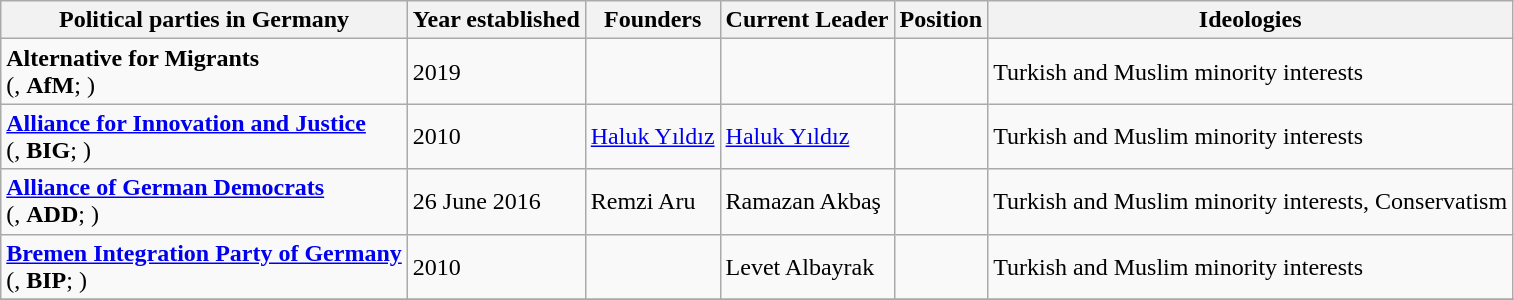<table class="wikitable sortable">
<tr>
<th>Political parties in Germany</th>
<th>Year established</th>
<th>Founders</th>
<th>Current Leader</th>
<th>Position</th>
<th>Ideologies</th>
</tr>
<tr>
<td><strong>Alternative for Migrants</strong> <br> (, <strong>AfM</strong>; )</td>
<td>2019</td>
<td></td>
<td></td>
<td></td>
<td>Turkish and Muslim minority interests</td>
</tr>
<tr>
<td><strong><a href='#'>Alliance for Innovation and Justice</a></strong> <br> (, <strong>BIG</strong>; )</td>
<td>2010</td>
<td><a href='#'>Haluk Yıldız</a></td>
<td><a href='#'>Haluk Yıldız</a></td>
<td></td>
<td>Turkish and Muslim minority interests</td>
</tr>
<tr>
<td><strong><a href='#'>Alliance of German Democrats</a></strong> <br> (, <strong>ADD</strong>; )</td>
<td>26 June 2016</td>
<td>Remzi Aru</td>
<td>Ramazan Akbaş</td>
<td></td>
<td>Turkish and Muslim minority interests, Conservatism</td>
</tr>
<tr>
<td><strong><a href='#'>Bremen Integration Party of Germany</a></strong> <br> (, <strong>BIP</strong>; )</td>
<td>2010</td>
<td></td>
<td>Levet Albayrak</td>
<td></td>
<td>Turkish and Muslim minority interests</td>
</tr>
<tr>
</tr>
</table>
